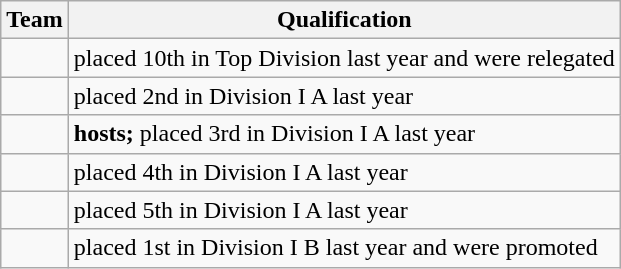<table class="wikitable">
<tr>
<th>Team</th>
<th>Qualification</th>
</tr>
<tr>
<td></td>
<td>placed 10th in Top Division last year and were relegated</td>
</tr>
<tr>
<td></td>
<td>placed 2nd in Division I A last year</td>
</tr>
<tr>
<td></td>
<td><strong>hosts;</strong> placed 3rd in Division I A last year</td>
</tr>
<tr>
<td></td>
<td>placed 4th in Division I A last year</td>
</tr>
<tr>
<td></td>
<td>placed 5th in Division I A last year</td>
</tr>
<tr>
<td></td>
<td>placed 1st in Division I B last year and were promoted</td>
</tr>
</table>
